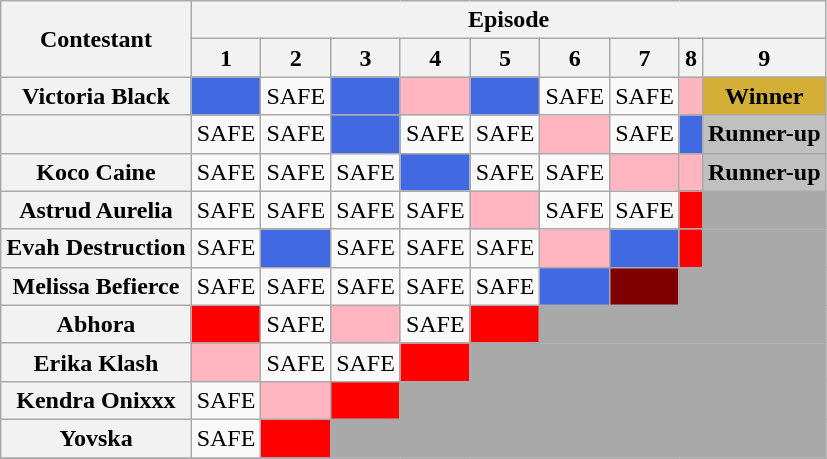<table class="wikitable" style="text-align:center">
<tr>
<th scope="col" rowspan="2">Contestant</th>
<th scope="col" colspan="10">Episode</th>
</tr>
<tr>
<th scope="col">1</th>
<th scope="col">2</th>
<th scope="col">3</th>
<th scope="col">4</th>
<th scope="col">5</th>
<th scope="col">6</th>
<th scope="col">7</th>
<th scope="col">8</th>
<th scope="col">9</th>
</tr>
<tr>
<th scope="row">Victoria Black</th>
<td bgcolor="royalblue"></td>
<td>SAFE</td>
<td bgcolor="royalblue"></td>
<td bgcolor="lightpink"></td>
<td bgcolor="royalblue"></td>
<td>SAFE</td>
<td>SAFE</td>
<td bgcolor="lightpink"></td>
<td bgcolor="#D4AF37"><strong>Winner</strong></td>
</tr>
<tr>
<th scope="row"></th>
<td>SAFE</td>
<td>SAFE</td>
<td bgcolor="royalblue"></td>
<td>SAFE</td>
<td>SAFE</td>
<td bgcolor="lightpink"></td>
<td>SAFE</td>
<td bgcolor="royalblue"></td>
<td bgcolor="silver" nowrap><strong>Runner-up</strong></td>
</tr>
<tr>
<th scope="row">Koco Caine</th>
<td>SAFE</td>
<td>SAFE</td>
<td>SAFE</td>
<td bgcolor="royalblue"></td>
<td>SAFE</td>
<td>SAFE</td>
<td bgcolor="lightpink"></td>
<td bgcolor="lightpink"></td>
<td bgcolor="silver"><strong>Runner-up</strong></td>
</tr>
<tr>
<th scope="row">Astrud Aurelia</th>
<td>SAFE</td>
<td>SAFE</td>
<td>SAFE</td>
<td>SAFE</td>
<td bgcolor="lightpink"></td>
<td>SAFE</td>
<td>SAFE</td>
<td bgcolor="red"></td>
<td bgcolor="darkgray"></td>
</tr>
<tr>
<th scope="row" nowrap>Evah Destruction</th>
<td>SAFE</td>
<td bgcolor="royalblue"></td>
<td>SAFE</td>
<td>SAFE</td>
<td>SAFE</td>
<td bgcolor="lightpink"></td>
<td bgcolor="royalblue"></td>
<td bgcolor="red"></td>
<td bgcolor="darkgray"></td>
</tr>
<tr>
<th scope="row">Melissa Befierce</th>
<td>SAFE</td>
<td>SAFE</td>
<td>SAFE</td>
<td>SAFE</td>
<td>SAFE</td>
<td bgcolor="royalblue"></td>
<td bgcolor="maroon"></td>
<td bgcolor="darkgray" colspan="2"></td>
</tr>
<tr>
<th scope="row">Abhora</th>
<td bgcolor="red"></td>
<td>SAFE</td>
<td bgcolor="lightpink"></td>
<td>SAFE</td>
<td bgcolor="red"></td>
<td bgcolor="darkgray" colspan="4"></td>
</tr>
<tr>
<th scope="row">Erika Klash</th>
<td bgcolor="lightpink"></td>
<td>SAFE</td>
<td>SAFE</td>
<td bgcolor="red"></td>
<td bgcolor="darkgray" colspan="5"></td>
</tr>
<tr>
<th scope="row">Kendra Onixxx</th>
<td>SAFE</td>
<td bgcolor="lightpink"></td>
<td bgcolor="red"></td>
<td bgcolor="darkgray" colspan="6"></td>
</tr>
<tr>
<th scope="row">Yovska</th>
<td>SAFE</td>
<td bgcolor="red"></td>
<td bgcolor="darkgray" colspan="8"></td>
</tr>
<tr>
</tr>
</table>
